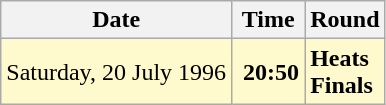<table class="wikitable">
<tr>
<th>Date</th>
<th>Time</th>
<th>Round</th>
</tr>
<tr style=background:lemonchiffon>
<td>Saturday, 20 July 1996</td>
<td> <strong>20:50</strong></td>
<td><strong>Heats</strong><br><strong>Finals</strong></td>
</tr>
</table>
